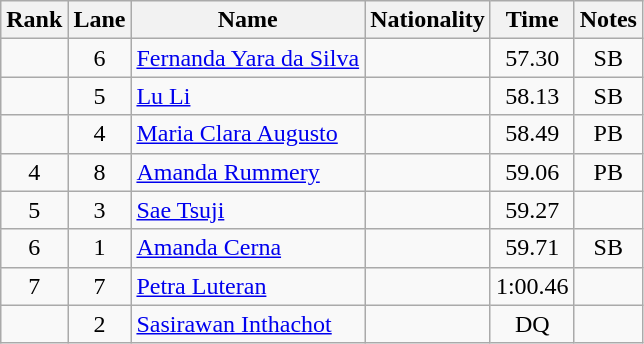<table class='wikitable sortable'  style='text-align:center'>
<tr>
<th>Rank</th>
<th>Lane</th>
<th>Name</th>
<th>Nationality</th>
<th>Time</th>
<th>Notes</th>
</tr>
<tr>
<td></td>
<td>6</td>
<td align=left><a href='#'>Fernanda Yara da Silva  </a></td>
<td align=left></td>
<td>57.30</td>
<td>SB</td>
</tr>
<tr>
<td></td>
<td>5</td>
<td align=left><a href='#'>Lu Li  </a></td>
<td align=left></td>
<td>58.13</td>
<td>SB</td>
</tr>
<tr>
<td></td>
<td>4</td>
<td align=left><a href='#'>Maria Clara Augusto </a></td>
<td align=left></td>
<td>58.49</td>
<td>PB</td>
</tr>
<tr>
<td>4</td>
<td>8</td>
<td align=left><a href='#'>Amanda Rummery  </a></td>
<td align=left></td>
<td>59.06</td>
<td>PB</td>
</tr>
<tr>
<td>5</td>
<td>3</td>
<td align=left><a href='#'>Sae Tsuji </a></td>
<td align=left></td>
<td>59.27</td>
<td></td>
</tr>
<tr>
<td>6</td>
<td>1</td>
<td align=left><a href='#'>Amanda Cerna </a></td>
<td align=left></td>
<td>59.71</td>
<td>SB</td>
</tr>
<tr>
<td>7</td>
<td>7</td>
<td align=left><a href='#'>Petra Luteran </a></td>
<td align=left></td>
<td>1:00.46</td>
<td></td>
</tr>
<tr>
<td></td>
<td>2</td>
<td align=left><a href='#'>Sasirawan Inthachot</a></td>
<td align=left></td>
<td>DQ</td>
<td></td>
</tr>
</table>
